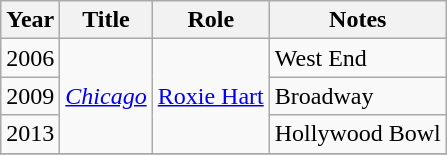<table class="wikitable">
<tr>
<th>Year</th>
<th>Title</th>
<th>Role</th>
<th class="unsortable">Notes</th>
</tr>
<tr>
<td>2006</td>
<td rowspan=3><em><a href='#'>Chicago</a></em></td>
<td rowspan=3><a href='#'>Roxie Hart</a></td>
<td>West End</td>
</tr>
<tr>
<td>2009</td>
<td>Broadway</td>
</tr>
<tr>
<td>2013</td>
<td>Hollywood Bowl</td>
</tr>
<tr>
</tr>
</table>
